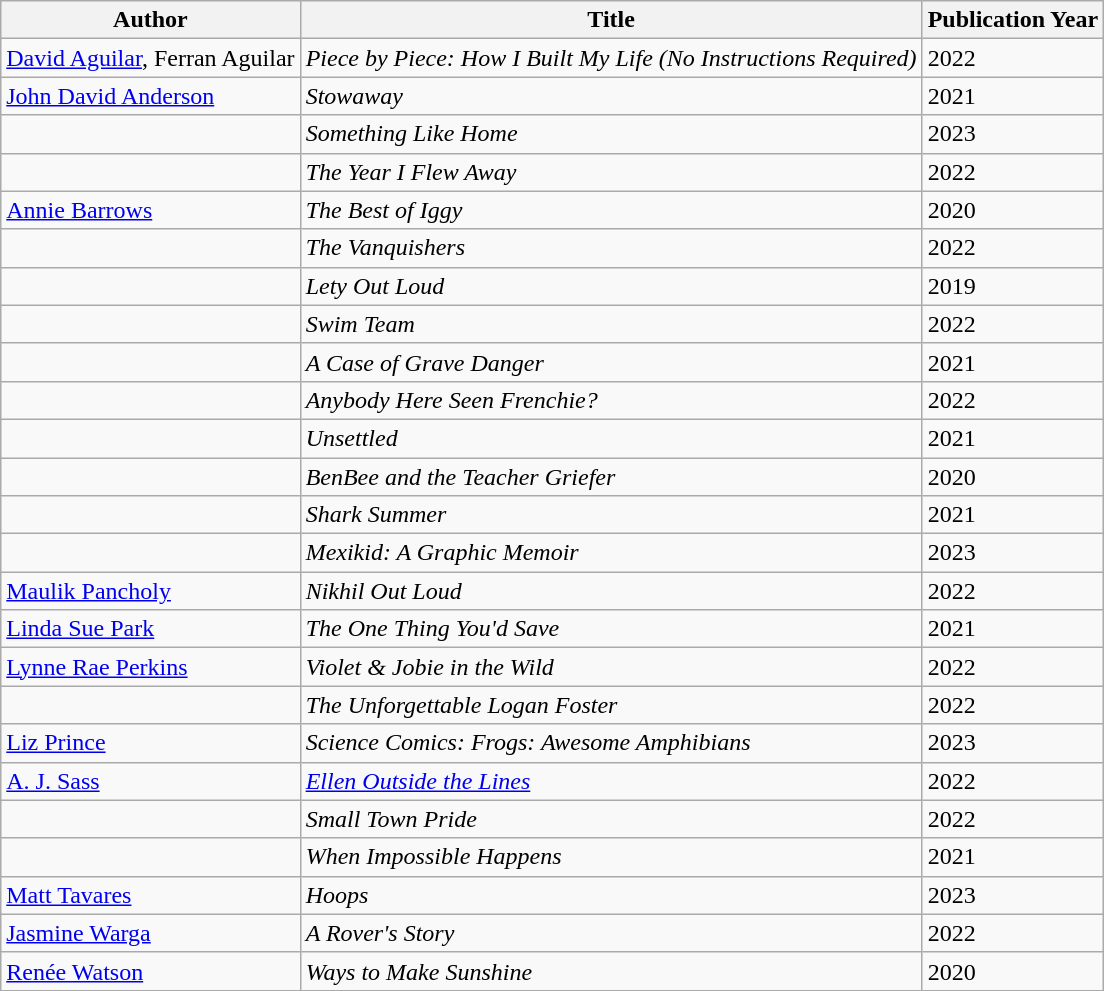<table class="wikitable">
<tr>
<th>Author</th>
<th>Title</th>
<th>Publication Year</th>
</tr>
<tr>
<td><a href='#'>David Aguilar</a>, Ferran Aguilar</td>
<td><em>Piece by Piece: How I Built My Life (No Instructions Required)</em></td>
<td>2022</td>
</tr>
<tr>
<td><a href='#'>John David Anderson</a></td>
<td><em>Stowaway</em></td>
<td>2021</td>
</tr>
<tr>
<td></td>
<td><em>Something Like Home</em></td>
<td>2023</td>
</tr>
<tr>
<td></td>
<td><em>The Year I Flew Away</em></td>
<td>2022</td>
</tr>
<tr>
<td><a href='#'>Annie Barrows</a></td>
<td><em>The Best of Iggy</em></td>
<td>2020</td>
</tr>
<tr>
<td></td>
<td><em>The Vanquishers</em></td>
<td>2022</td>
</tr>
<tr>
<td></td>
<td><em>Lety Out Loud</em></td>
<td>2019</td>
</tr>
<tr>
<td></td>
<td><em>Swim Team</em></td>
<td>2022</td>
</tr>
<tr>
<td></td>
<td><em>A Case of Grave Danger</em></td>
<td>2021</td>
</tr>
<tr>
<td></td>
<td><em>Anybody Here Seen Frenchie?</em></td>
<td>2022</td>
</tr>
<tr>
<td></td>
<td><em>Unsettled</em></td>
<td>2021</td>
</tr>
<tr>
<td></td>
<td><em>BenBee and the Teacher Griefer</em></td>
<td>2020</td>
</tr>
<tr>
<td></td>
<td><em>Shark Summer</em></td>
<td>2021</td>
</tr>
<tr>
<td></td>
<td><em>Mexikid: A Graphic Memoir</em></td>
<td>2023</td>
</tr>
<tr>
<td><a href='#'>Maulik Pancholy</a></td>
<td><em>Nikhil Out Loud</em></td>
<td>2022</td>
</tr>
<tr>
<td><a href='#'>Linda Sue Park</a></td>
<td><em>The One Thing You'd Save</em></td>
<td>2021</td>
</tr>
<tr>
<td><a href='#'>Lynne Rae Perkins</a></td>
<td><em>Violet & Jobie in the Wild</em></td>
<td>2022</td>
</tr>
<tr>
<td></td>
<td><em>The Unforgettable Logan Foster</em></td>
<td>2022</td>
</tr>
<tr>
<td><a href='#'>Liz Prince</a></td>
<td><em>Science Comics: Frogs: Awesome Amphibians</em></td>
<td>2023</td>
</tr>
<tr>
<td><a href='#'>A. J. Sass</a></td>
<td><em><a href='#'>Ellen Outside the Lines</a></em></td>
<td>2022</td>
</tr>
<tr>
<td></td>
<td><em>Small Town Pride</em></td>
<td>2022</td>
</tr>
<tr>
<td></td>
<td><em>When Impossible Happens</em></td>
<td>2021</td>
</tr>
<tr>
<td><a href='#'>Matt Tavares</a></td>
<td><em>Hoops</em></td>
<td>2023</td>
</tr>
<tr>
<td><a href='#'>Jasmine Warga</a></td>
<td><em>A Rover's Story</em></td>
<td>2022</td>
</tr>
<tr>
<td><a href='#'>Renée Watson</a></td>
<td><em>Ways to Make Sunshine</em></td>
<td>2020</td>
</tr>
</table>
